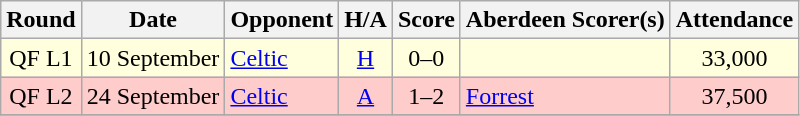<table class="wikitable" style="text-align:center">
<tr>
<th>Round</th>
<th>Date</th>
<th>Opponent</th>
<th>H/A</th>
<th>Score</th>
<th>Aberdeen Scorer(s)</th>
<th>Attendance</th>
</tr>
<tr bgcolor=#FFFFDD>
<td>QF L1</td>
<td align=left>10 September</td>
<td align=left><a href='#'>Celtic</a></td>
<td><a href='#'>H</a></td>
<td>0–0</td>
<td align=left></td>
<td>33,000</td>
</tr>
<tr bgcolor=#FFCCCC>
<td>QF L2</td>
<td align=left>24 September</td>
<td align=left><a href='#'>Celtic</a></td>
<td><a href='#'>A</a></td>
<td>1–2</td>
<td align=left><a href='#'>Forrest</a></td>
<td>37,500</td>
</tr>
<tr>
</tr>
</table>
